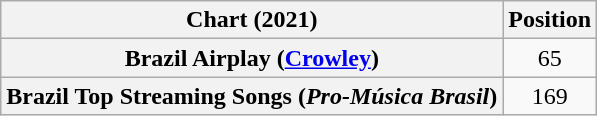<table class="wikitable sortable plainrowheaders" style="text-align:center">
<tr>
<th scope="col">Chart (2021)</th>
<th scope="col">Position</th>
</tr>
<tr>
<th scope="row">Brazil Airplay (<a href='#'>Crowley</a>)</th>
<td>65</td>
</tr>
<tr>
<th scope="row">Brazil Top Streaming Songs (<em>Pro-Música Brasil</em>)</th>
<td>169</td>
</tr>
</table>
